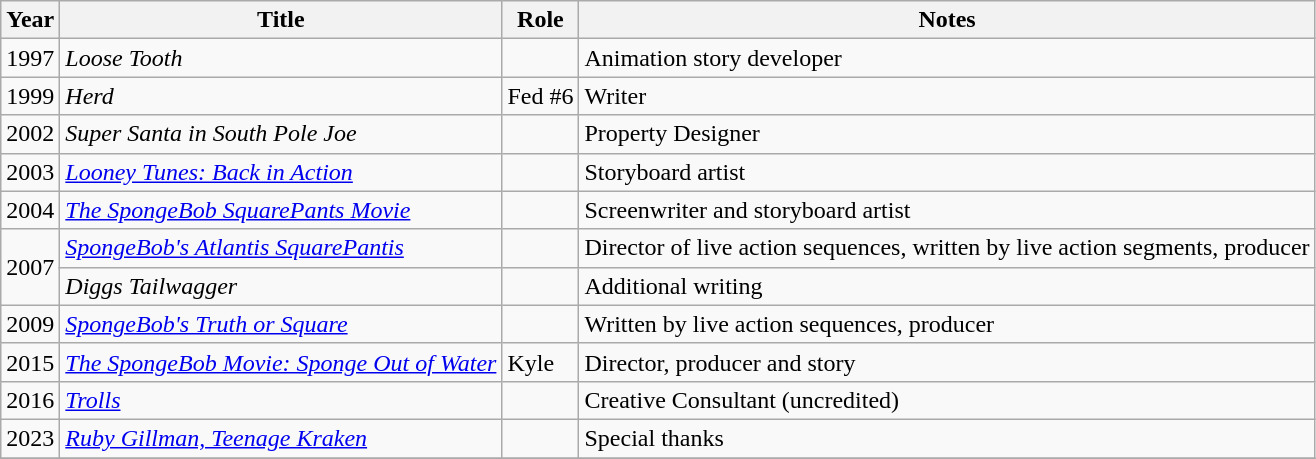<table class="wikitable sortable">
<tr>
<th>Year</th>
<th>Title</th>
<th>Role</th>
<th>Notes</th>
</tr>
<tr>
<td>1997</td>
<td><em>Loose Tooth</em></td>
<td></td>
<td>Animation story developer</td>
</tr>
<tr>
<td>1999</td>
<td><em>Herd</em></td>
<td>Fed #6</td>
<td>Writer</td>
</tr>
<tr>
<td>2002</td>
<td><em>Super Santa in South Pole Joe</em></td>
<td></td>
<td>Property Designer</td>
</tr>
<tr>
<td>2003</td>
<td><em><a href='#'>Looney Tunes: Back in Action</a></em></td>
<td></td>
<td>Storyboard artist</td>
</tr>
<tr>
<td>2004</td>
<td><em><a href='#'>The SpongeBob SquarePants Movie</a></em></td>
<td></td>
<td>Screenwriter and storyboard artist</td>
</tr>
<tr>
<td rowspan="2">2007</td>
<td><em><a href='#'>SpongeBob's Atlantis SquarePantis</a></em></td>
<td></td>
<td>Director of live action sequences, written by live action segments, producer</td>
</tr>
<tr>
<td><em>Diggs Tailwagger</em></td>
<td></td>
<td>Additional writing</td>
</tr>
<tr>
<td>2009</td>
<td><em><a href='#'>SpongeBob's Truth or Square</a></em></td>
<td></td>
<td>Written by live action sequences, producer</td>
</tr>
<tr>
<td>2015</td>
<td><em><a href='#'>The SpongeBob Movie: Sponge Out of Water</a></em></td>
<td>Kyle</td>
<td>Director, producer and story</td>
</tr>
<tr>
<td>2016</td>
<td><em><a href='#'>Trolls</a></em></td>
<td></td>
<td>Creative Consultant (uncredited)</td>
</tr>
<tr>
<td>2023</td>
<td><em><a href='#'>Ruby Gillman, Teenage Kraken</a></em></td>
<td></td>
<td>Special thanks</td>
</tr>
<tr>
</tr>
</table>
